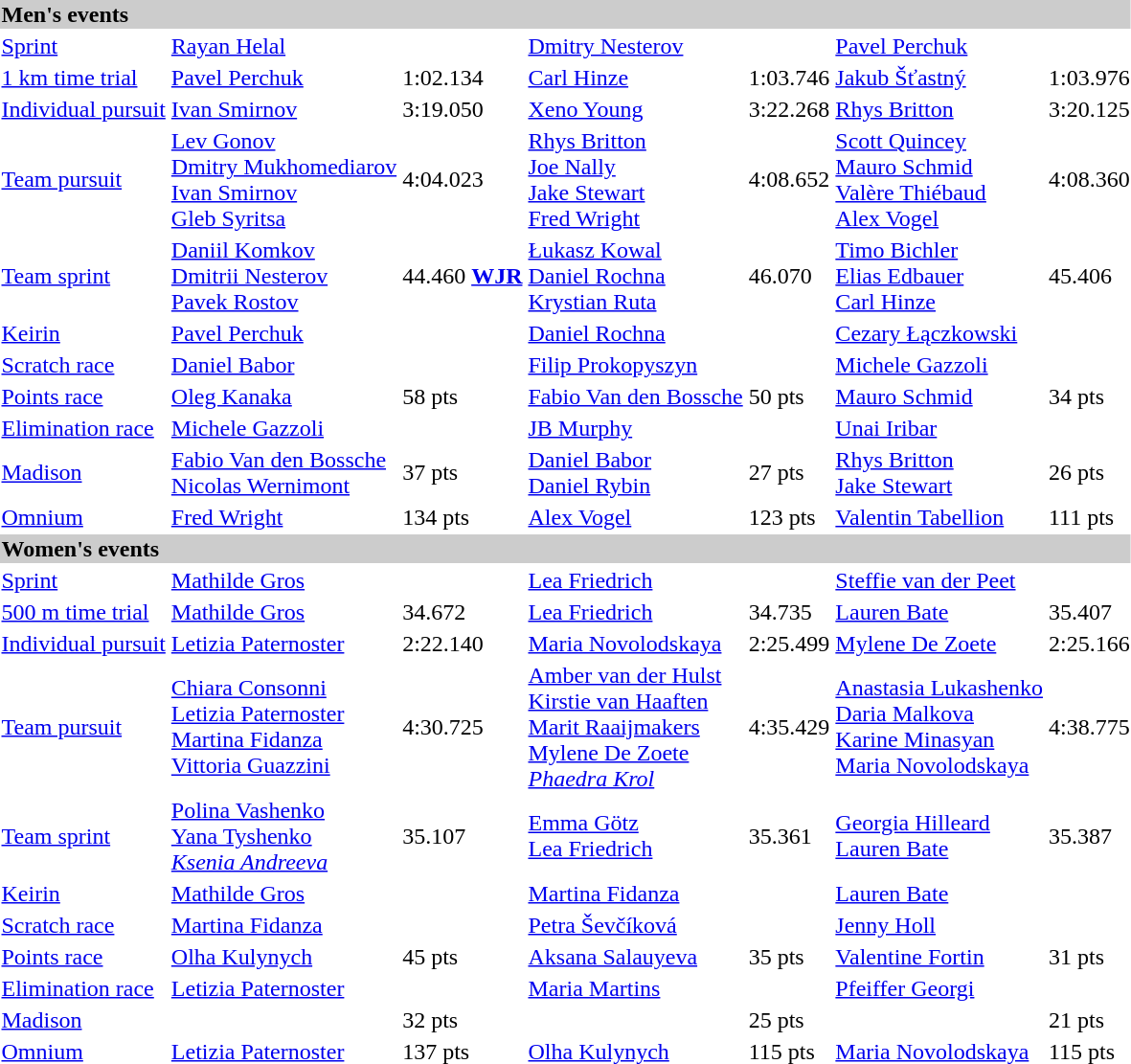<table>
<tr bgcolor="#cccccc">
<td colspan=7><strong>Men's events</strong></td>
</tr>
<tr>
<td><a href='#'>Sprint</a></td>
<td><a href='#'>Rayan Helal</a><br><small></small></td>
<td></td>
<td><a href='#'>Dmitry Nesterov</a><br><small></small></td>
<td></td>
<td><a href='#'>Pavel Perchuk</a><br><small></small></td>
<td></td>
</tr>
<tr>
<td><a href='#'>1 km time trial</a></td>
<td><a href='#'>Pavel Perchuk</a><br><small></small></td>
<td>1:02.134</td>
<td><a href='#'>Carl Hinze</a><br><small></small></td>
<td>1:03.746</td>
<td><a href='#'>Jakub Šťastný</a><br><small></small></td>
<td>1:03.976</td>
</tr>
<tr>
<td><a href='#'>Individual pursuit</a></td>
<td><a href='#'>Ivan Smirnov</a><br><small></small></td>
<td>3:19.050</td>
<td><a href='#'>Xeno Young</a><br><small></small></td>
<td>3:22.268</td>
<td><a href='#'>Rhys Britton</a><br><small></small></td>
<td>3:20.125</td>
</tr>
<tr>
<td><a href='#'>Team pursuit</a></td>
<td><a href='#'>Lev Gonov</a><br><a href='#'>Dmitry Mukhomediarov</a><br><a href='#'>Ivan Smirnov</a><br><a href='#'>Gleb Syritsa</a><br><small></small></td>
<td>4:04.023</td>
<td><a href='#'>Rhys Britton</a><br><a href='#'>Joe Nally</a><br><a href='#'>Jake Stewart</a><br><a href='#'>Fred Wright</a><br><small></small></td>
<td>4:08.652</td>
<td><a href='#'>Scott Quincey</a><br><a href='#'>Mauro Schmid</a><br><a href='#'>Valère Thiébaud</a><br><a href='#'>Alex Vogel</a><br><small></small></td>
<td>4:08.360</td>
</tr>
<tr>
<td><a href='#'>Team sprint</a></td>
<td><a href='#'>Daniil Komkov</a><br><a href='#'>Dmitrii Nesterov</a><br><a href='#'>Pavek Rostov</a><br><small></small></td>
<td>44.460 <strong><a href='#'>WJR</a></strong></td>
<td><a href='#'>Łukasz Kowal</a><br><a href='#'>Daniel Rochna</a><br><a href='#'>Krystian Ruta</a><br><small></small></td>
<td>46.070</td>
<td><a href='#'>Timo Bichler</a><br><a href='#'>Elias Edbauer</a><br><a href='#'>Carl Hinze</a><br><small></small></td>
<td>45.406</td>
</tr>
<tr>
<td><a href='#'>Keirin</a></td>
<td><a href='#'>Pavel Perchuk</a><br><small></small></td>
<td></td>
<td><a href='#'>Daniel Rochna</a><br><small></small></td>
<td></td>
<td><a href='#'>Cezary Łączkowski</a><br><small></small></td>
<td></td>
</tr>
<tr>
<td><a href='#'>Scratch race</a></td>
<td><a href='#'>Daniel Babor</a><br><small></small></td>
<td></td>
<td><a href='#'>Filip Prokopyszyn</a><br><small></small></td>
<td></td>
<td><a href='#'>Michele Gazzoli</a><br><small></small></td>
<td></td>
</tr>
<tr>
<td><a href='#'>Points race</a></td>
<td><a href='#'>Oleg Kanaka</a><br><small></small></td>
<td>58 pts</td>
<td><a href='#'>Fabio Van den Bossche</a><br><small></small></td>
<td>50 pts</td>
<td><a href='#'>Mauro Schmid</a><br><small></small></td>
<td>34 pts</td>
</tr>
<tr>
<td><a href='#'>Elimination race</a></td>
<td><a href='#'>Michele Gazzoli</a><br><small></small></td>
<td></td>
<td><a href='#'>JB Murphy</a><br><small></small></td>
<td></td>
<td><a href='#'>Unai Iribar</a><br><small></small></td>
<td></td>
</tr>
<tr>
<td><a href='#'>Madison</a></td>
<td><a href='#'>Fabio Van den Bossche</a><br><a href='#'>Nicolas Wernimont</a><br><small></small></td>
<td>37 pts</td>
<td><a href='#'>Daniel Babor</a><br><a href='#'>Daniel Rybin</a><br><small></small></td>
<td>27 pts</td>
<td><a href='#'>Rhys Britton</a><br><a href='#'>Jake Stewart</a><br><small></small></td>
<td>26 pts</td>
</tr>
<tr>
<td><a href='#'>Omnium</a></td>
<td><a href='#'>Fred Wright</a><br><small></small></td>
<td>134 pts</td>
<td><a href='#'>Alex Vogel</a><br><small></small></td>
<td>123 pts</td>
<td><a href='#'>Valentin Tabellion</a><br><small></small></td>
<td>111 pts</td>
</tr>
<tr style="background:#ccc;">
<td colspan=7><strong>Women's events</strong></td>
</tr>
<tr>
<td><a href='#'>Sprint</a></td>
<td><a href='#'>Mathilde Gros</a><br><small></small></td>
<td></td>
<td><a href='#'>Lea Friedrich</a><br><small></small></td>
<td></td>
<td><a href='#'>Steffie van der Peet</a><br><small></small></td>
<td></td>
</tr>
<tr>
<td><a href='#'>500 m time trial</a></td>
<td><a href='#'>Mathilde Gros</a><br><small></small></td>
<td>34.672</td>
<td><a href='#'>Lea Friedrich</a><br><small></small></td>
<td>34.735</td>
<td><a href='#'>Lauren Bate</a><br><small></small></td>
<td>35.407</td>
</tr>
<tr>
<td><a href='#'>Individual pursuit</a> </td>
<td><a href='#'>Letizia Paternoster</a><br><small></small></td>
<td>2:22.140</td>
<td><a href='#'>Maria Novolodskaya</a><br><small></small></td>
<td>2:25.499</td>
<td><a href='#'>Mylene De Zoete</a><br><small></small></td>
<td>2:25.166</td>
</tr>
<tr>
<td><a href='#'>Team pursuit</a></td>
<td><a href='#'>Chiara Consonni</a><br><a href='#'>Letizia Paternoster</a><br><a href='#'>Martina Fidanza</a><br><a href='#'>Vittoria Guazzini</a><br><small></small></td>
<td>4:30.725</td>
<td><a href='#'>Amber van der Hulst</a><br><a href='#'>Kirstie van Haaften</a><br><a href='#'>Marit Raaijmakers</a><br><a href='#'>Mylene De Zoete</a><br><em><a href='#'>Phaedra Krol</a></em><br><small></small></td>
<td>4:35.429</td>
<td><a href='#'>Anastasia Lukashenko</a><br><a href='#'>Daria Malkova</a><br><a href='#'>Karine Minasyan</a><br><a href='#'>Maria Novolodskaya</a><br><small></small></td>
<td>4:38.775</td>
</tr>
<tr>
<td><a href='#'>Team sprint</a></td>
<td><a href='#'>Polina Vashenko</a><br><a href='#'>Yana Tyshenko</a><br><em><a href='#'>Ksenia Andreeva</a></em><br><small></small></td>
<td>35.107</td>
<td><a href='#'>Emma Götz</a><br><a href='#'>Lea Friedrich</a><br><small></small></td>
<td>35.361</td>
<td><a href='#'>Georgia Hilleard</a><br><a href='#'>Lauren Bate</a><br><small></small></td>
<td>35.387</td>
</tr>
<tr>
<td><a href='#'>Keirin</a></td>
<td><a href='#'>Mathilde Gros</a><br><small></small></td>
<td></td>
<td><a href='#'>Martina Fidanza</a><br><small></small></td>
<td></td>
<td><a href='#'>Lauren Bate</a><br><small></small></td>
<td></td>
</tr>
<tr>
<td><a href='#'>Scratch race</a></td>
<td><a href='#'>Martina Fidanza</a><br><small></small></td>
<td></td>
<td><a href='#'>Petra Ševčíková</a><br><small></small></td>
<td></td>
<td><a href='#'>Jenny Holl</a><br><small></small></td>
<td></td>
</tr>
<tr>
<td><a href='#'>Points race</a></td>
<td><a href='#'>Olha Kulynych</a><br><small></small></td>
<td>45 pts</td>
<td><a href='#'>Aksana Salauyeva</a><br><small></small></td>
<td>35 pts</td>
<td><a href='#'>Valentine Fortin</a><br><small></small></td>
<td>31 pts</td>
</tr>
<tr>
<td><a href='#'>Elimination race</a></td>
<td><a href='#'>Letizia Paternoster</a><br><small></small></td>
<td></td>
<td><a href='#'>Maria Martins</a><br><small></small></td>
<td></td>
<td><a href='#'>Pfeiffer Georgi</a><br><small></small></td>
<td></td>
</tr>
<tr>
<td><a href='#'>Madison</a></td>
<td></td>
<td>32 pts</td>
<td></td>
<td>25 pts</td>
<td></td>
<td>21 pts</td>
</tr>
<tr>
<td><a href='#'>Omnium</a></td>
<td><a href='#'>Letizia Paternoster</a><br><small></small></td>
<td>137 pts</td>
<td><a href='#'>Olha Kulynych</a><br><small></small></td>
<td>115 pts</td>
<td><a href='#'>Maria Novolodskaya</a><br><small></small></td>
<td>115 pts</td>
</tr>
</table>
